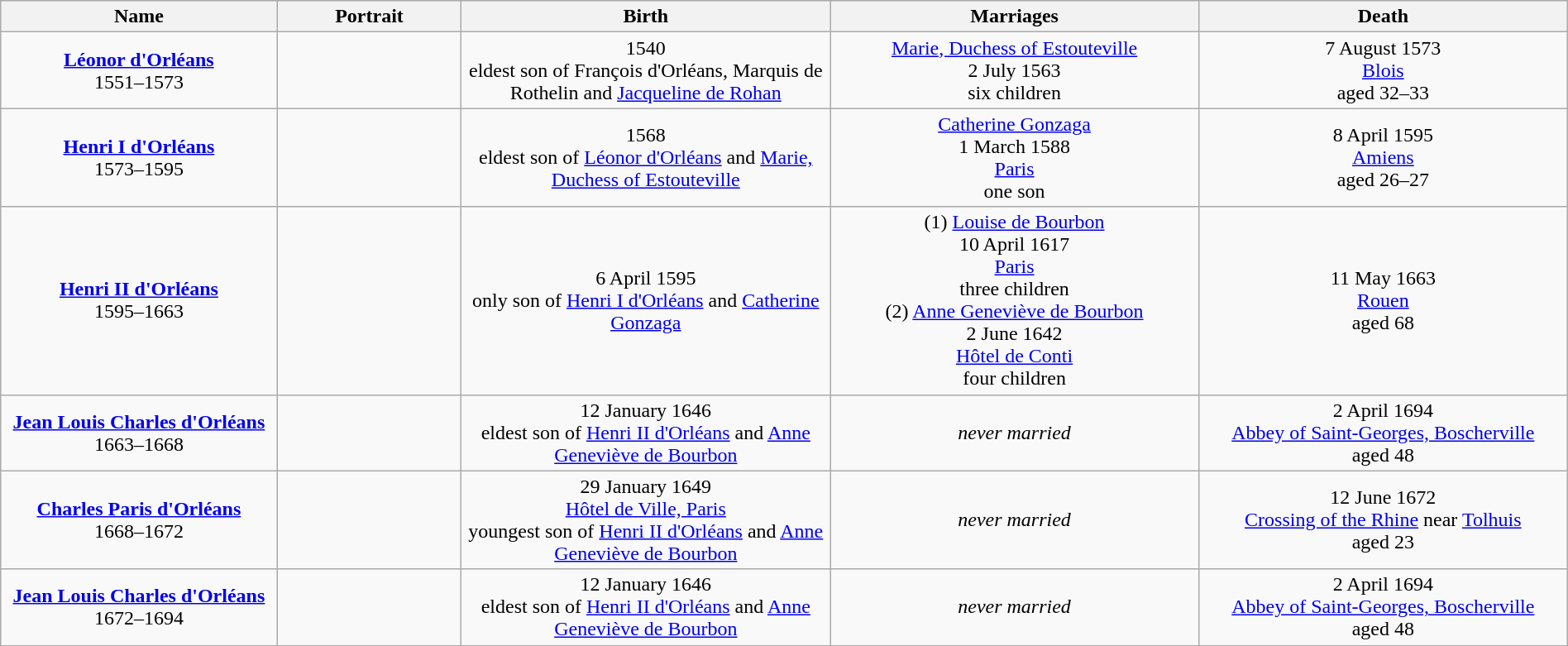<table style="text-align:center; width:100%" class="wikitable">
<tr>
<th width=15%>Name</th>
<th width=10%>Portrait</th>
<th width=20%>Birth</th>
<th width=20%>Marriages</th>
<th width=20%>Death</th>
</tr>
<tr>
<td width=auto><strong><a href='#'>Léonor d'Orléans</a></strong><br>1551–1573</td>
<td></td>
<td>1540<br>eldest son of François d'Orléans, Marquis de Rothelin and <a href='#'>Jacqueline de Rohan</a></td>
<td><a href='#'>Marie, Duchess of Estouteville</a><br>2 July 1563<br>six children</td>
<td>7 August 1573<br><a href='#'>Blois</a><br>aged 32–33</td>
</tr>
<tr>
<td width=auto><strong><a href='#'>Henri I d'Orléans</a></strong><br>1573–1595</td>
<td></td>
<td>1568<br>eldest son of <a href='#'>Léonor d'Orléans</a> and <a href='#'>Marie, Duchess of Estouteville</a></td>
<td><a href='#'>Catherine Gonzaga</a><br>1 March 1588<br><a href='#'>Paris</a><br>one son</td>
<td>8 April 1595<br><a href='#'>Amiens</a><br>aged 26–27</td>
</tr>
<tr>
<td width=auto><strong><a href='#'>Henri II d'Orléans</a></strong><br>1595–1663</td>
<td></td>
<td>6 April 1595<br>only son of <a href='#'>Henri I d'Orléans</a> and <a href='#'>Catherine Gonzaga</a></td>
<td>(1) <a href='#'>Louise de Bourbon</a><br>10 April 1617<br><a href='#'>Paris</a><br>three children<br>(2) <a href='#'>Anne Geneviève de Bourbon</a><br>2 June 1642<br><a href='#'>Hôtel de Conti</a><br>four children</td>
<td>11 May 1663<br><a href='#'>Rouen</a><br>aged 68</td>
</tr>
<tr>
<td width=auto><strong><a href='#'>Jean Louis Charles d'Orléans</a></strong><br>1663–1668<br></td>
<td></td>
<td>12 January 1646<br>eldest son of <a href='#'>Henri II d'Orléans</a> and <a href='#'>Anne Geneviève de Bourbon</a></td>
<td><em>never married</em></td>
<td>2 April 1694<br><a href='#'>Abbey of Saint-Georges, Boscherville</a><br>aged 48</td>
</tr>
<tr>
<td width=auto><strong><a href='#'>Charles Paris d'Orléans</a></strong><br>1668–1672</td>
<td></td>
<td>29 January 1649<br><a href='#'>Hôtel de Ville, Paris</a><br>youngest son of <a href='#'>Henri II d'Orléans</a> and <a href='#'>Anne Geneviève de Bourbon</a></td>
<td><em>never married</em></td>
<td>12 June 1672<br><a href='#'>Crossing of the Rhine</a> near <a href='#'>Tolhuis</a><br>aged 23</td>
</tr>
<tr>
<td width=auto><strong><a href='#'>Jean Louis Charles d'Orléans</a></strong><br>1672–1694<br></td>
<td></td>
<td>12 January 1646<br>eldest son of <a href='#'>Henri II d'Orléans</a> and <a href='#'>Anne Geneviève de Bourbon</a></td>
<td><em>never married</em></td>
<td>2 April 1694<br><a href='#'>Abbey of Saint-Georges, Boscherville</a><br>aged 48</td>
</tr>
<tr>
</tr>
</table>
